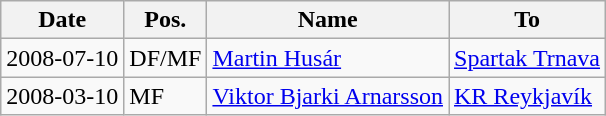<table class="wikitable">
<tr>
<th>Date</th>
<th>Pos.</th>
<th>Name</th>
<th>To</th>
</tr>
<tr>
<td>2008-07-10</td>
<td>DF/MF</td>
<td> <a href='#'>Martin Husár</a></td>
<td><a href='#'>Spartak Trnava</a></td>
</tr>
<tr>
<td>2008-03-10</td>
<td>MF</td>
<td> <a href='#'>Viktor Bjarki Arnarsson</a></td>
<td><a href='#'>KR Reykjavík</a></td>
</tr>
</table>
